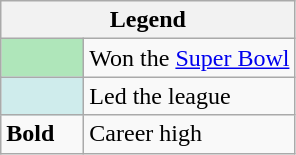<table class="wikitable mw-collapsible mw-collapsed">
<tr>
<th colspan="2">Legend</th>
</tr>
<tr>
<td style="background:#afe6ba; width:3em;"></td>
<td>Won the <a href='#'>Super Bowl</a></td>
</tr>
<tr>
<td style="background:#cfecec; width:3em;"></td>
<td>Led the league</td>
</tr>
<tr>
<td><strong>Bold</strong></td>
<td>Career high</td>
</tr>
</table>
